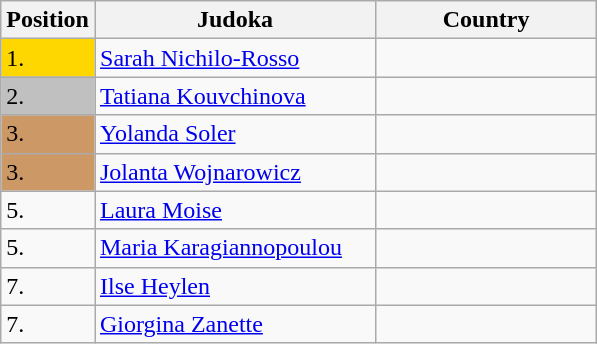<table class=wikitable>
<tr>
<th>Position</th>
<th width=180>Judoka</th>
<th width=140>Country</th>
</tr>
<tr>
<td bgcolor=gold>1.</td>
<td><a href='#'>Sarah Nichilo-Rosso</a></td>
<td></td>
</tr>
<tr>
<td bgcolor=silver>2.</td>
<td><a href='#'>Tatiana Kouvchinova</a></td>
<td></td>
</tr>
<tr>
<td bgcolor=CC9966>3.</td>
<td><a href='#'>Yolanda Soler</a></td>
<td></td>
</tr>
<tr>
<td bgcolor=CC9966>3.</td>
<td><a href='#'>Jolanta Wojnarowicz</a></td>
<td></td>
</tr>
<tr>
<td>5.</td>
<td><a href='#'>Laura Moise</a></td>
<td></td>
</tr>
<tr>
<td>5.</td>
<td><a href='#'>Maria Karagiannopoulou</a></td>
<td></td>
</tr>
<tr>
<td>7.</td>
<td><a href='#'>Ilse Heylen</a></td>
<td></td>
</tr>
<tr>
<td>7.</td>
<td><a href='#'>Giorgina Zanette</a></td>
<td></td>
</tr>
</table>
